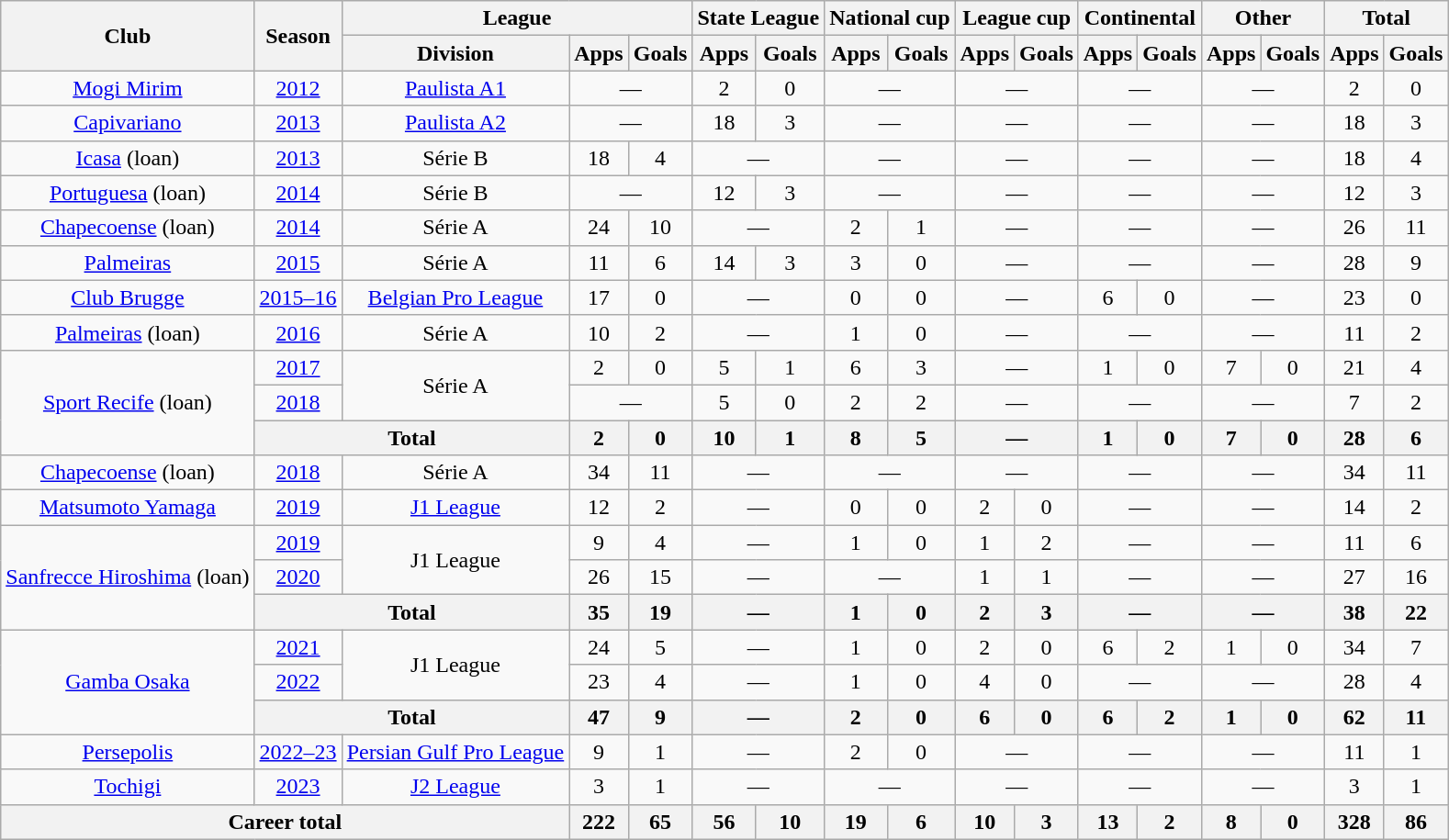<table class="wikitable" style="text-align:center">
<tr>
<th rowspan="2">Club</th>
<th rowspan="2">Season</th>
<th colspan="3">League</th>
<th colspan="2">State League</th>
<th colspan="2">National cup</th>
<th colspan="2">League cup</th>
<th colspan="2">Continental</th>
<th colspan="2">Other</th>
<th colspan="2">Total</th>
</tr>
<tr>
<th>Division</th>
<th>Apps</th>
<th>Goals</th>
<th>Apps</th>
<th>Goals</th>
<th>Apps</th>
<th>Goals</th>
<th>Apps</th>
<th>Goals</th>
<th>Apps</th>
<th>Goals</th>
<th>Apps</th>
<th>Goals</th>
<th>Apps</th>
<th>Goals</th>
</tr>
<tr>
<td><a href='#'>Mogi Mirim</a></td>
<td><a href='#'>2012</a></td>
<td><a href='#'>Paulista A1</a></td>
<td colspan="2">—</td>
<td>2</td>
<td>0</td>
<td colspan="2">—</td>
<td colspan="2">—</td>
<td colspan="2">—</td>
<td colspan="2">—</td>
<td>2</td>
<td>0</td>
</tr>
<tr>
<td><a href='#'>Capivariano</a></td>
<td><a href='#'>2013</a></td>
<td><a href='#'>Paulista A2</a></td>
<td colspan="2">—</td>
<td>18</td>
<td>3</td>
<td colspan="2">—</td>
<td colspan="2">—</td>
<td colspan="2">—</td>
<td colspan="2">—</td>
<td>18</td>
<td>3</td>
</tr>
<tr>
<td><a href='#'>Icasa</a> (loan)</td>
<td><a href='#'>2013</a></td>
<td>Série B</td>
<td>18</td>
<td>4</td>
<td colspan="2">—</td>
<td colspan="2">—</td>
<td colspan="2">—</td>
<td colspan="2">—</td>
<td colspan="2">—</td>
<td>18</td>
<td>4</td>
</tr>
<tr>
<td><a href='#'>Portuguesa</a> (loan)</td>
<td><a href='#'>2014</a></td>
<td>Série B</td>
<td colspan="2">—</td>
<td>12</td>
<td>3</td>
<td colspan="2">—</td>
<td colspan="2">—</td>
<td colspan="2">—</td>
<td colspan="2">—</td>
<td>12</td>
<td>3</td>
</tr>
<tr>
<td><a href='#'>Chapecoense</a> (loan)</td>
<td><a href='#'>2014</a></td>
<td>Série A</td>
<td>24</td>
<td>10</td>
<td colspan="2">—</td>
<td>2</td>
<td>1</td>
<td colspan="2">—</td>
<td colspan="2">—</td>
<td colspan="2">—</td>
<td>26</td>
<td>11</td>
</tr>
<tr>
<td><a href='#'>Palmeiras</a></td>
<td><a href='#'>2015</a></td>
<td>Série A</td>
<td>11</td>
<td>6</td>
<td>14</td>
<td>3</td>
<td>3</td>
<td>0</td>
<td colspan="2">—</td>
<td colspan="2">—</td>
<td colspan="2">—</td>
<td>28</td>
<td>9</td>
</tr>
<tr>
<td><a href='#'>Club Brugge</a></td>
<td><a href='#'>2015–16</a></td>
<td><a href='#'>Belgian Pro League</a></td>
<td>17</td>
<td>0</td>
<td colspan="2">—</td>
<td>0</td>
<td>0</td>
<td colspan="2">—</td>
<td>6</td>
<td>0</td>
<td colspan="2">—</td>
<td>23</td>
<td>0</td>
</tr>
<tr>
<td><a href='#'>Palmeiras</a> (loan)</td>
<td><a href='#'>2016</a></td>
<td>Série A</td>
<td>10</td>
<td>2</td>
<td colspan="2">—</td>
<td>1</td>
<td>0</td>
<td colspan="2">—</td>
<td colspan="2">—</td>
<td colspan="2">—</td>
<td>11</td>
<td>2</td>
</tr>
<tr>
<td rowspan="3"><a href='#'>Sport Recife</a> (loan)</td>
<td><a href='#'>2017</a></td>
<td rowspan="2">Série A</td>
<td>2</td>
<td>0</td>
<td>5</td>
<td>1</td>
<td>6</td>
<td>3</td>
<td colspan="2">—</td>
<td>1</td>
<td>0</td>
<td>7</td>
<td>0</td>
<td>21</td>
<td>4</td>
</tr>
<tr>
<td><a href='#'>2018</a></td>
<td colspan="2">—</td>
<td>5</td>
<td>0</td>
<td>2</td>
<td>2</td>
<td colspan="2">—</td>
<td colspan="2">—</td>
<td colspan="2">—</td>
<td>7</td>
<td>2</td>
</tr>
<tr>
<th colspan="2">Total</th>
<th>2</th>
<th>0</th>
<th>10</th>
<th>1</th>
<th>8</th>
<th>5</th>
<th colspan="2">—</th>
<th>1</th>
<th>0</th>
<th>7</th>
<th>0</th>
<th>28</th>
<th>6</th>
</tr>
<tr>
<td><a href='#'>Chapecoense</a> (loan)</td>
<td><a href='#'>2018</a></td>
<td>Série A</td>
<td>34</td>
<td>11</td>
<td colspan="2">—</td>
<td colspan="2">—</td>
<td colspan="2">—</td>
<td colspan="2">—</td>
<td colspan="2">—</td>
<td>34</td>
<td>11</td>
</tr>
<tr>
<td><a href='#'>Matsumoto Yamaga</a></td>
<td><a href='#'>2019</a></td>
<td><a href='#'>J1 League</a></td>
<td>12</td>
<td>2</td>
<td colspan="2">—</td>
<td>0</td>
<td>0</td>
<td>2</td>
<td>0</td>
<td colspan="2">—</td>
<td colspan="2">—</td>
<td>14</td>
<td>2</td>
</tr>
<tr>
<td rowspan="3"><a href='#'>Sanfrecce Hiroshima</a> (loan)</td>
<td><a href='#'>2019</a></td>
<td rowspan="2">J1 League</td>
<td>9</td>
<td>4</td>
<td colspan="2">—</td>
<td>1</td>
<td>0</td>
<td>1</td>
<td>2</td>
<td colspan="2">—</td>
<td colspan="2">—</td>
<td>11</td>
<td>6</td>
</tr>
<tr>
<td><a href='#'>2020</a></td>
<td>26</td>
<td>15</td>
<td colspan="2">—</td>
<td colspan="2">—</td>
<td>1</td>
<td>1</td>
<td colspan="2">—</td>
<td colspan="2">—</td>
<td>27</td>
<td>16</td>
</tr>
<tr>
<th colspan="2">Total</th>
<th>35</th>
<th>19</th>
<th colspan="2">—</th>
<th>1</th>
<th>0</th>
<th>2</th>
<th>3</th>
<th colspan="2">—</th>
<th colspan="2">—</th>
<th>38</th>
<th>22</th>
</tr>
<tr>
<td rowspan="3"><a href='#'>Gamba Osaka</a></td>
<td><a href='#'>2021</a></td>
<td rowspan="2">J1 League</td>
<td>24</td>
<td>5</td>
<td colspan="2">—</td>
<td>1</td>
<td>0</td>
<td>2</td>
<td>0</td>
<td>6</td>
<td>2</td>
<td>1</td>
<td>0</td>
<td>34</td>
<td>7</td>
</tr>
<tr>
<td><a href='#'>2022</a></td>
<td>23</td>
<td>4</td>
<td colspan="2">—</td>
<td>1</td>
<td>0</td>
<td>4</td>
<td>0</td>
<td colspan="2">—</td>
<td colspan="2">—</td>
<td>28</td>
<td>4</td>
</tr>
<tr>
<th colspan="2">Total</th>
<th>47</th>
<th>9</th>
<th colspan="2">—</th>
<th>2</th>
<th>0</th>
<th>6</th>
<th>0</th>
<th>6</th>
<th>2</th>
<th>1</th>
<th>0</th>
<th>62</th>
<th>11</th>
</tr>
<tr>
<td><a href='#'>Persepolis</a></td>
<td><a href='#'>2022–23</a></td>
<td><a href='#'>Persian Gulf Pro League</a></td>
<td>9</td>
<td>1</td>
<td colspan="2">—</td>
<td>2</td>
<td>0</td>
<td colspan="2">—</td>
<td colspan="2">—</td>
<td colspan="2">—</td>
<td>11</td>
<td>1</td>
</tr>
<tr>
<td><a href='#'>Tochigi</a></td>
<td><a href='#'>2023</a></td>
<td><a href='#'>J2 League</a></td>
<td>3</td>
<td>1</td>
<td colspan="2">—</td>
<td colspan="2">—</td>
<td colspan="2">—</td>
<td colspan="2">—</td>
<td colspan="2">—</td>
<td>3</td>
<td>1</td>
</tr>
<tr>
<th colspan="3">Career total</th>
<th>222</th>
<th>65</th>
<th>56</th>
<th>10</th>
<th>19</th>
<th>6</th>
<th>10</th>
<th>3</th>
<th>13</th>
<th>2</th>
<th>8</th>
<th>0</th>
<th>328</th>
<th>86</th>
</tr>
</table>
